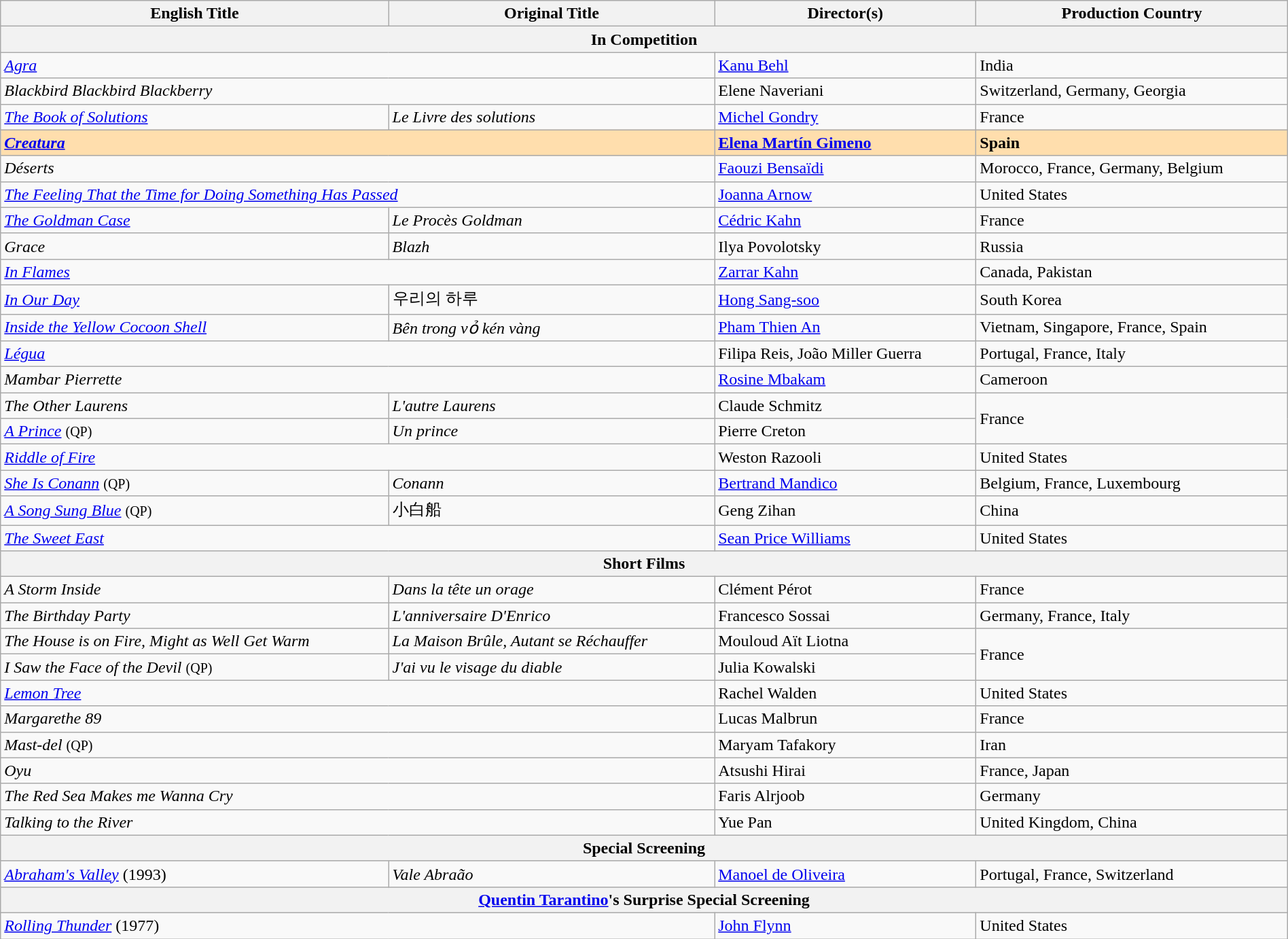<table class="wikitable" style="width:100%; margin-bottom:2px">
<tr>
<th scope="col">English Title</th>
<th scope="col">Original Title</th>
<th scope="col">Director(s)</th>
<th scope="col">Production Country</th>
</tr>
<tr>
<th colspan="4">In Competition</th>
</tr>
<tr>
<td colspan="2"><em><a href='#'>Agra</a></em></td>
<td><a href='#'>Kanu Behl</a></td>
<td>India</td>
</tr>
<tr>
<td colspan="2"><em>Blackbird Blackbird Blackberry</em></td>
<td>Elene Naveriani</td>
<td>Switzerland, Germany, Georgia</td>
</tr>
<tr>
<td><em><a href='#'>The Book of Solutions</a></em></td>
<td><em>Le Livre des solutions</em></td>
<td><a href='#'>Michel Gondry</a></td>
<td>France</td>
</tr>
<tr style="background:#FFDEAD;">
<td colspan="2"><strong><em><a href='#'>Creatura</a></em></strong></td>
<td><strong><a href='#'>Elena Martín Gimeno</a></strong></td>
<td><strong>Spain</strong></td>
</tr>
<tr>
<td colspan="2"><em>Déserts</em></td>
<td><a href='#'>Faouzi Bensaïdi</a></td>
<td>Morocco, France, Germany, Belgium</td>
</tr>
<tr>
<td colspan="2"><em><a href='#'>The Feeling That the Time for Doing Something Has Passed</a></em> </td>
<td><a href='#'>Joanna Arnow</a></td>
<td>United States</td>
</tr>
<tr>
<td><em><a href='#'>The Goldman Case</a></em></td>
<td><em>Le Procès Goldman</em></td>
<td><a href='#'>Cédric Kahn</a></td>
<td>France</td>
</tr>
<tr>
<td><em>Grace</em> </td>
<td><em>Blazh</em></td>
<td>Ilya Povolotsky</td>
<td>Russia</td>
</tr>
<tr>
<td colspan="2"><em><a href='#'>In Flames</a></em></td>
<td><a href='#'>Zarrar Kahn</a></td>
<td>Canada, Pakistan</td>
</tr>
<tr>
<td><em><a href='#'>In Our Day</a></em></td>
<td>우리의 하루</td>
<td><a href='#'>Hong Sang-soo</a></td>
<td>South Korea</td>
</tr>
<tr>
<td><em><a href='#'>Inside the Yellow Cocoon Shell</a></em> </td>
<td><em>Bên trong vỏ kén vàng</em></td>
<td><a href='#'>Pham Thien An</a></td>
<td>Vietnam, Singapore, France, Spain</td>
</tr>
<tr>
<td colspan="2"><em><a href='#'>Légua</a></em></td>
<td>Filipa Reis, João Miller Guerra</td>
<td>Portugal, France, Italy</td>
</tr>
<tr>
<td colspan="2"><em>Mambar Pierrette</em></td>
<td><a href='#'>Rosine Mbakam</a></td>
<td>Cameroon</td>
</tr>
<tr>
<td><em>The Other Laurens</em></td>
<td><em>L'autre Laurens</em></td>
<td>Claude Schmitz</td>
<td rowspan="2">France</td>
</tr>
<tr>
<td><em><a href='#'>A Prince</a></em> <small>(QP)</small></td>
<td><em>Un prince</em></td>
<td>Pierre Creton</td>
</tr>
<tr>
<td colspan="2"><em><a href='#'>Riddle of Fire</a></em> </td>
<td>Weston Razooli</td>
<td>United States</td>
</tr>
<tr>
<td><em><a href='#'>She Is Conann</a></em> <small>(QP)</small></td>
<td><em>Conann</em></td>
<td><a href='#'>Bertrand Mandico</a></td>
<td>Belgium, France, Luxembourg</td>
</tr>
<tr>
<td><em><a href='#'>A Song Sung Blue</a></em>  <small>(QP)</small></td>
<td>小白船</td>
<td>Geng Zihan</td>
<td>China</td>
</tr>
<tr>
<td colspan="2"><em><a href='#'>The Sweet East</a></em> </td>
<td><a href='#'>Sean Price Williams</a></td>
<td>United States</td>
</tr>
<tr>
<th colspan="4">Short Films</th>
</tr>
<tr>
<td><em>A Storm Inside</em></td>
<td><em>Dans la tête un orage</em></td>
<td>Clément Pérot</td>
<td>France</td>
</tr>
<tr>
<td><em>The Birthday Party</em></td>
<td><em>L'anniversaire D'Enrico</em></td>
<td>Francesco Sossai</td>
<td>Germany, France, Italy</td>
</tr>
<tr>
<td><em>The House is on Fire, Might as Well Get Warm</em></td>
<td><em>La Maison Brûle, Autant se Réchauffer</em></td>
<td>Mouloud Aït Liotna</td>
<td rowspan="2">France</td>
</tr>
<tr>
<td><em>I Saw the Face of the Devil</em> <small>(QP)</small></td>
<td><em>J'ai vu le visage du diable</em></td>
<td>Julia Kowalski</td>
</tr>
<tr>
<td colspan="2"><em><a href='#'>Lemon Tree</a></em></td>
<td>Rachel Walden</td>
<td>United States</td>
</tr>
<tr>
<td colspan="2"><em>Margarethe 89</em></td>
<td>Lucas Malbrun</td>
<td>France</td>
</tr>
<tr>
<td colspan="2"><em>Mast-del</em> <small>(QP)</small></td>
<td>Maryam Tafakory</td>
<td>Iran</td>
</tr>
<tr>
<td colspan="2"><em>Oyu</em></td>
<td>Atsushi Hirai</td>
<td>France, Japan</td>
</tr>
<tr>
<td colspan="2"><em>The Red Sea Makes me Wanna Cry</em></td>
<td>Faris Alrjoob</td>
<td>Germany</td>
</tr>
<tr>
<td colspan="2"><em>Talking to the River</em></td>
<td>Yue Pan</td>
<td>United Kingdom, China</td>
</tr>
<tr>
<th colspan="4">Special Screening</th>
</tr>
<tr>
<td><em><a href='#'>Abraham's Valley</a></em> (1993)</td>
<td><em>Vale Abraão</em></td>
<td><a href='#'>Manoel de Oliveira</a></td>
<td>Portugal, France, Switzerland</td>
</tr>
<tr>
<th colspan="4"><a href='#'>Quentin Tarantino</a>'s Surprise Special Screening</th>
</tr>
<tr>
<td colspan="2"><em><a href='#'>Rolling Thunder</a></em> (1977)</td>
<td><a href='#'>John Flynn</a></td>
<td>United States</td>
</tr>
</table>
